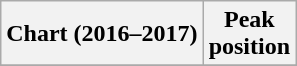<table class="wikitable plainrowheaders" style="text-align:center">
<tr>
<th scope="col">Chart (2016–2017)</th>
<th scope="col">Peak<br>position</th>
</tr>
<tr>
</tr>
</table>
